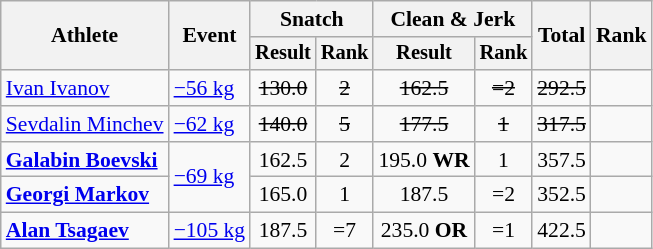<table class="wikitable" style="font-size:90%">
<tr>
<th rowspan="2">Athlete</th>
<th rowspan="2">Event</th>
<th colspan="2">Snatch</th>
<th colspan="2">Clean & Jerk</th>
<th rowspan="2">Total</th>
<th rowspan="2">Rank</th>
</tr>
<tr style="font-size:95%">
<th>Result</th>
<th>Rank</th>
<th>Result</th>
<th>Rank</th>
</tr>
<tr align=center>
<td align=left><a href='#'>Ivan Ivanov</a></td>
<td align=left><a href='#'>−56 kg</a></td>
<td><s>130.0</s></td>
<td><s>2</s></td>
<td><s>162.5</s></td>
<td><s>=2</s></td>
<td><s>292.5</s></td>
<td> </td>
</tr>
<tr align=center>
<td align=left><a href='#'>Sevdalin Minchev</a></td>
<td align=left><a href='#'>−62 kg</a></td>
<td><s>140.0</s></td>
<td><s>5</s></td>
<td><s>177.5</s></td>
<td><s>1</s></td>
<td><s>317.5</s></td>
<td> </td>
</tr>
<tr align=center>
<td align=left><strong><a href='#'>Galabin Boevski</a></strong></td>
<td align=left rowspan=2><a href='#'>−69 kg</a></td>
<td>162.5</td>
<td>2</td>
<td>195.0 <strong>WR</strong></td>
<td>1</td>
<td>357.5</td>
<td></td>
</tr>
<tr align=center>
<td align=left><strong><a href='#'>Georgi Markov</a></strong></td>
<td>165.0</td>
<td>1</td>
<td>187.5</td>
<td>=2</td>
<td>352.5</td>
<td></td>
</tr>
<tr align=center>
<td align=left><strong><a href='#'>Alan Tsagaev</a></strong></td>
<td align=left><a href='#'>−105 kg</a></td>
<td>187.5</td>
<td>=7</td>
<td>235.0 <strong>OR</strong></td>
<td>=1</td>
<td>422.5</td>
<td></td>
</tr>
</table>
